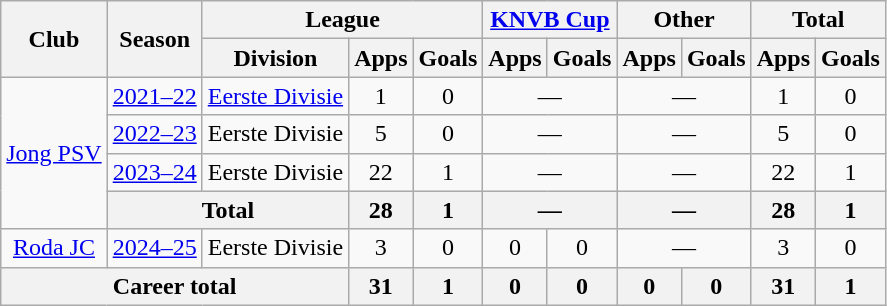<table class="wikitable" style="text-align:center">
<tr>
<th rowspan="2">Club</th>
<th rowspan="2">Season</th>
<th colspan="3">League</th>
<th colspan="2"><a href='#'>KNVB Cup</a></th>
<th colspan="2">Other</th>
<th colspan="2">Total</th>
</tr>
<tr>
<th>Division</th>
<th>Apps</th>
<th>Goals</th>
<th>Apps</th>
<th>Goals</th>
<th>Apps</th>
<th>Goals</th>
<th>Apps</th>
<th>Goals</th>
</tr>
<tr>
<td rowspan="4"><a href='#'>Jong PSV</a></td>
<td><a href='#'>2021–22</a></td>
<td><a href='#'>Eerste Divisie</a></td>
<td>1</td>
<td>0</td>
<td colspan="2">—</td>
<td colspan="2">—</td>
<td>1</td>
<td>0</td>
</tr>
<tr>
<td><a href='#'>2022–23</a></td>
<td>Eerste Divisie</td>
<td>5</td>
<td>0</td>
<td colspan="2">—</td>
<td colspan="2">—</td>
<td>5</td>
<td>0</td>
</tr>
<tr>
<td><a href='#'>2023–24</a></td>
<td>Eerste Divisie</td>
<td>22</td>
<td>1</td>
<td colspan="2">—</td>
<td colspan="2">—</td>
<td>22</td>
<td>1</td>
</tr>
<tr>
<th colspan="2">Total</th>
<th>28</th>
<th>1</th>
<th colspan="2">—</th>
<th colspan="2">—</th>
<th>28</th>
<th>1</th>
</tr>
<tr>
<td rowspan="1"><a href='#'>Roda JC</a></td>
<td><a href='#'>2024–25</a></td>
<td>Eerste Divisie</td>
<td>3</td>
<td>0</td>
<td>0</td>
<td>0</td>
<td colspan="2">—</td>
<td>3</td>
<td>0</td>
</tr>
<tr>
<th colspan="3">Career total</th>
<th>31</th>
<th>1</th>
<th>0</th>
<th>0</th>
<th>0</th>
<th>0</th>
<th>31</th>
<th>1</th>
</tr>
</table>
